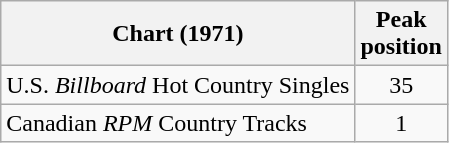<table class="wikitable">
<tr>
<th align="left">Chart (1971)</th>
<th align="center">Peak<br>position</th>
</tr>
<tr>
<td align="left">U.S. <em>Billboard</em> Hot Country Singles</td>
<td align="center">35</td>
</tr>
<tr>
<td align="left">Canadian <em>RPM</em> Country Tracks</td>
<td align="center">1</td>
</tr>
</table>
